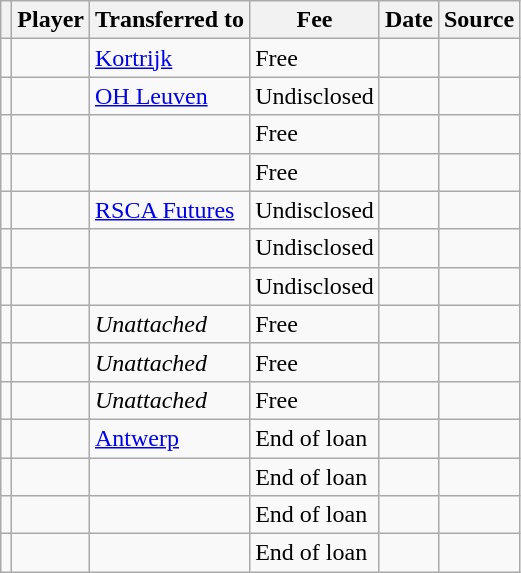<table class="wikitable plainrowheaders sortable">
<tr>
<th></th>
<th scope=col>Player</th>
<th>Transferred to</th>
<th !scope=col; style="width: 65px;">Fee</th>
<th scope=col>Date</th>
<th scope=col>Source</th>
</tr>
<tr>
<td align=center></td>
<td></td>
<td><a href='#'>Kortrijk</a></td>
<td>Free</td>
<td></td>
<td></td>
</tr>
<tr>
<td align=center></td>
<td></td>
<td><a href='#'>OH Leuven</a></td>
<td>Undisclosed</td>
<td></td>
<td></td>
</tr>
<tr>
<td align=center></td>
<td></td>
<td></td>
<td>Free</td>
<td></td>
<td></td>
</tr>
<tr>
<td align=center></td>
<td></td>
<td></td>
<td>Free</td>
<td></td>
<td></td>
</tr>
<tr>
<td align=center></td>
<td></td>
<td><a href='#'>RSCA Futures</a></td>
<td>Undisclosed</td>
<td></td>
<td></td>
</tr>
<tr>
<td align=center></td>
<td></td>
<td></td>
<td>Undisclosed</td>
<td></td>
<td></td>
</tr>
<tr>
<td align=center></td>
<td></td>
<td></td>
<td>Undisclosed</td>
<td></td>
<td></td>
</tr>
<tr>
<td align=center></td>
<td></td>
<td><em>Unattached</em></td>
<td>Free</td>
<td></td>
<td></td>
</tr>
<tr>
<td align=center></td>
<td></td>
<td><em>Unattached</em></td>
<td>Free</td>
<td></td>
<td></td>
</tr>
<tr>
<td align=center></td>
<td></td>
<td><em>Unattached</em></td>
<td>Free</td>
<td></td>
<td></td>
</tr>
<tr>
<td align=center></td>
<td></td>
<td><a href='#'>Antwerp</a></td>
<td>End of loan</td>
<td></td>
<td></td>
</tr>
<tr>
<td align=center></td>
<td></td>
<td></td>
<td>End of loan</td>
<td></td>
<td></td>
</tr>
<tr>
<td align=center></td>
<td></td>
<td></td>
<td>End of loan</td>
<td></td>
<td></td>
</tr>
<tr>
<td align=center></td>
<td></td>
<td></td>
<td>End of loan</td>
<td></td>
<td></td>
</tr>
</table>
